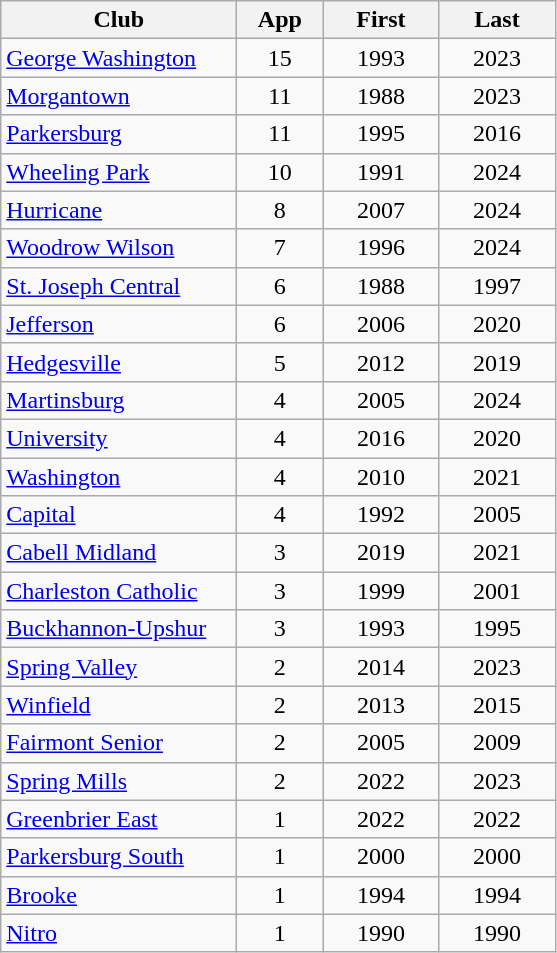<table class="wikitable sortable">
<tr>
<th width=150px>Club</th>
<th width=50px>App</th>
<th width=70px>First</th>
<th width=70px>Last</th>
</tr>
<tr>
<td><a href='#'>George Washington</a></td>
<td align=center>15</td>
<td align=center>1993</td>
<td align=center>2023</td>
</tr>
<tr>
<td><a href='#'>Morgantown</a></td>
<td align=center>11</td>
<td align=center>1988</td>
<td align=center>2023</td>
</tr>
<tr>
<td><a href='#'>Parkersburg</a></td>
<td align=center>11</td>
<td align=center>1995</td>
<td align=center>2016</td>
</tr>
<tr>
<td><a href='#'>Wheeling Park</a></td>
<td align=center>10</td>
<td align=center>1991</td>
<td align=center>2024</td>
</tr>
<tr>
<td><a href='#'>Hurricane</a></td>
<td align=center>8</td>
<td align=center>2007</td>
<td align=center>2024</td>
</tr>
<tr>
<td><a href='#'>Woodrow Wilson</a></td>
<td align=center>7</td>
<td align=center>1996</td>
<td align=center>2024</td>
</tr>
<tr>
<td><a href='#'>St. Joseph Central</a></td>
<td align=center>6</td>
<td align=center>1988</td>
<td align=center>1997</td>
</tr>
<tr>
<td><a href='#'>Jefferson</a></td>
<td align=center>6</td>
<td align=center>2006</td>
<td align=center>2020</td>
</tr>
<tr>
<td><a href='#'>Hedgesville</a></td>
<td align=center>5</td>
<td align=center>2012</td>
<td align=center>2019</td>
</tr>
<tr>
<td><a href='#'>Martinsburg</a></td>
<td align=center>4</td>
<td align=center>2005</td>
<td align=center>2024</td>
</tr>
<tr>
<td><a href='#'>University</a></td>
<td align=center>4</td>
<td align=center>2016</td>
<td align=center>2020</td>
</tr>
<tr>
<td><a href='#'>Washington</a></td>
<td align=center>4</td>
<td align=center>2010</td>
<td align=center>2021</td>
</tr>
<tr>
<td><a href='#'>Capital</a></td>
<td align=center>4</td>
<td align=center>1992</td>
<td align=center>2005</td>
</tr>
<tr>
<td><a href='#'>Cabell Midland</a></td>
<td align=center>3</td>
<td align=center>2019</td>
<td align=center>2021</td>
</tr>
<tr>
<td><a href='#'>Charleston Catholic</a></td>
<td align=center>3</td>
<td align=center>1999</td>
<td align=center>2001</td>
</tr>
<tr>
<td><a href='#'>Buckhannon-Upshur</a></td>
<td align=center>3</td>
<td align=center>1993</td>
<td align=center>1995</td>
</tr>
<tr>
<td><a href='#'>Spring Valley</a></td>
<td align=center>2</td>
<td align=center>2014</td>
<td align=center>2023</td>
</tr>
<tr>
<td><a href='#'>Winfield</a></td>
<td align=center>2</td>
<td align=center>2013</td>
<td align=center>2015</td>
</tr>
<tr>
<td><a href='#'>Fairmont Senior</a></td>
<td align=center>2</td>
<td align=center>2005</td>
<td align=center>2009</td>
</tr>
<tr>
<td><a href='#'>Spring Mills</a></td>
<td align=center>2</td>
<td align=center>2022</td>
<td align=center>2023</td>
</tr>
<tr>
<td><a href='#'>Greenbrier East</a></td>
<td align=center>1</td>
<td align=center>2022</td>
<td align=center>2022</td>
</tr>
<tr>
<td><a href='#'>Parkersburg South</a></td>
<td align=center>1</td>
<td align=center>2000</td>
<td align=center>2000</td>
</tr>
<tr>
<td><a href='#'>Brooke</a></td>
<td align=center>1</td>
<td align=center>1994</td>
<td align=center>1994</td>
</tr>
<tr>
<td><a href='#'>Nitro</a></td>
<td align=center>1</td>
<td align=center>1990</td>
<td align=center>1990</td>
</tr>
</table>
